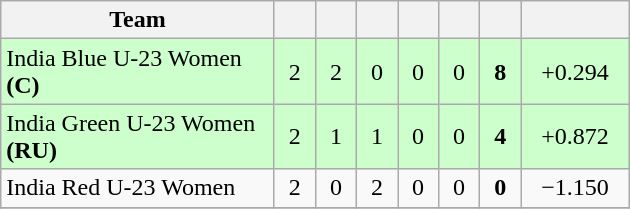<table class="wikitable" style="text-align:center">
<tr>
<th style="width:175px;">Team</th>
<th style="width:20px;"></th>
<th style="width:20px;"></th>
<th style="width:20px;"></th>
<th style="width:20px;"></th>
<th style="width:20px;"></th>
<th style="width:20px;"></th>
<th style="width:65px;"></th>
</tr>
<tr style="background:#cfc;">
<td style="text-align:left">India Blue U-23 Women <strong>(C)</strong></td>
<td>2</td>
<td>2</td>
<td>0</td>
<td>0</td>
<td>0</td>
<td><strong>8</strong></td>
<td>+0.294</td>
</tr>
<tr style="background:#cfc;">
<td style="text-align:left">India Green U-23 Women <strong>(RU)</strong></td>
<td>2</td>
<td>1</td>
<td>1</td>
<td>0</td>
<td>0</td>
<td><strong>4</strong></td>
<td>+0.872</td>
</tr>
<tr>
<td style="text-align:left">India Red U-23 Women</td>
<td>2</td>
<td>0</td>
<td>2</td>
<td>0</td>
<td>0</td>
<td><strong>0</strong></td>
<td>−1.150</td>
</tr>
<tr>
</tr>
</table>
